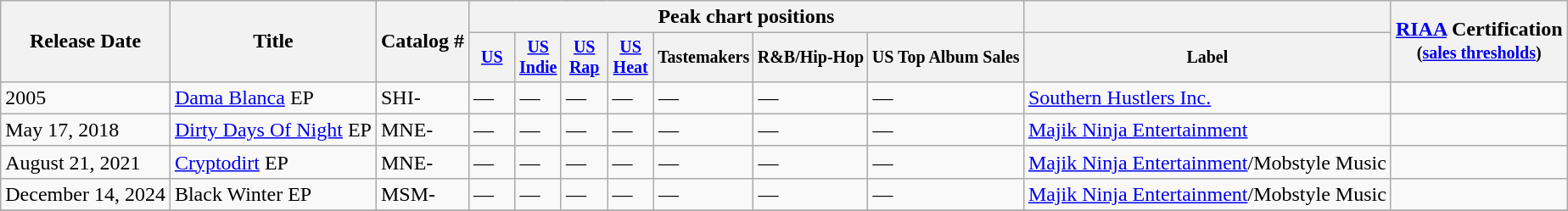<table class="wikitable">
<tr>
<th rowspan="2">Release Date</th>
<th rowspan="2">Title</th>
<th rowspan="2">Catalog #</th>
<th colspan="7">Peak chart positions</th>
<th></th>
<th rowspan="2"><a href='#'>RIAA</a> Certification<br><small>(<a href='#'>sales thresholds</a>)</small></th>
</tr>
<tr style="font-size:smaller;">
<th style="width:30px;"><a href='#'>US</a></th>
<th style="width:30px;"><a href='#'>US Indie</a></th>
<th style="width:30px;"><a href='#'>US Rap</a></th>
<th style="width:30px;"><a href='#'>US Heat</a></th>
<th>Tastemakers</th>
<th>R&B/Hip-Hop</th>
<th>US Top Album Sales</th>
<th>Label</th>
</tr>
<tr>
<td>2005</td>
<td><a href='#'>Dama Blanca</a> EP</td>
<td>SHI-</td>
<td>—</td>
<td>—</td>
<td>—</td>
<td>—</td>
<td>—</td>
<td>—</td>
<td>—</td>
<td><a href='#'>Southern Hustlers Inc.</a></td>
<td></td>
</tr>
<tr>
<td>May 17, 2018</td>
<td><a href='#'>Dirty Days Of Night</a> EP</td>
<td>MNE-</td>
<td>—</td>
<td>—</td>
<td>—</td>
<td>—</td>
<td>—</td>
<td>—</td>
<td>—</td>
<td><a href='#'>Majik Ninja Entertainment</a></td>
<td></td>
</tr>
<tr>
<td>August 21, 2021</td>
<td><a href='#'>Cryptodirt</a> EP</td>
<td>MNE-</td>
<td>—</td>
<td>—</td>
<td>—</td>
<td>—</td>
<td>—</td>
<td>—</td>
<td>—</td>
<td><a href='#'>Majik Ninja Entertainment</a>/Mobstyle Music</td>
<td></td>
</tr>
<tr>
<td>December 14, 2024</td>
<td>Black Winter EP</td>
<td>MSM-</td>
<td>—</td>
<td>—</td>
<td>—</td>
<td>—</td>
<td>—</td>
<td>—</td>
<td>—</td>
<td><a href='#'>Majik Ninja Entertainment</a>/Mobstyle Music</td>
<td></td>
</tr>
<tr>
</tr>
</table>
